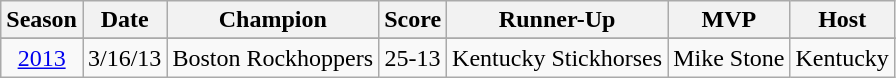<table class="wikitable">
<tr>
<th>Season</th>
<th>Date</th>
<th>Champion</th>
<th>Score</th>
<th>Runner-Up</th>
<th>MVP</th>
<th>Host</th>
</tr>
<tr style="text-align: center;">
</tr>
<tr style="text-align: center;">
<td><a href='#'>2013</a></td>
<td>3/16/13</td>
<td>Boston Rockhoppers</td>
<td>25-13</td>
<td>Kentucky Stickhorses</td>
<td>Mike Stone</td>
<td>Kentucky</td>
</tr>
</table>
